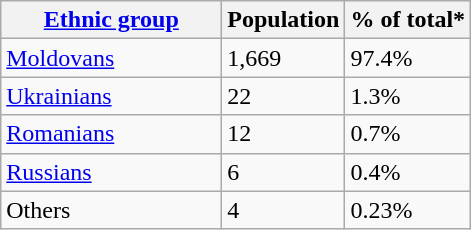<table class="wikitable sortable">
<tr>
<th style="width:140px;"><a href='#'>Ethnic group</a></th>
<th>Population</th>
<th>% of total*</th>
</tr>
<tr>
<td><a href='#'>Moldovans</a></td>
<td>1,669</td>
<td>97.4%</td>
</tr>
<tr>
<td><a href='#'>Ukrainians</a></td>
<td>22</td>
<td>1.3%</td>
</tr>
<tr>
<td><a href='#'>Romanians</a></td>
<td>12</td>
<td>0.7%</td>
</tr>
<tr>
<td><a href='#'>Russians</a></td>
<td>6</td>
<td>0.4%</td>
</tr>
<tr>
<td>Others</td>
<td>4</td>
<td>0.23%</td>
</tr>
</table>
